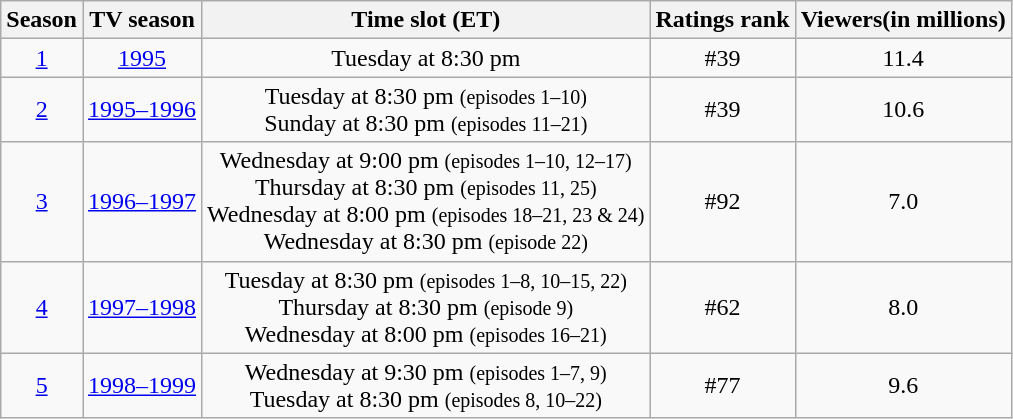<table class="wikitable" style="text-align:center">
<tr>
<th>Season</th>
<th>TV season</th>
<th>Time slot (ET)</th>
<th>Ratings rank</th>
<th>Viewers(in millions)</th>
</tr>
<tr>
<td><a href='#'>1</a></td>
<td><a href='#'>1995</a></td>
<td>Tuesday at 8:30 pm</td>
<td>#39</td>
<td>11.4</td>
</tr>
<tr>
<td><a href='#'>2</a></td>
<td><a href='#'>1995–1996</a></td>
<td>Tuesday at 8:30 pm <small>(episodes 1–10)</small><br>Sunday at 8:30 pm <small>(episodes 11–21)</small></td>
<td>#39</td>
<td>10.6</td>
</tr>
<tr>
<td><a href='#'>3</a></td>
<td><a href='#'>1996–1997</a></td>
<td>Wednesday at 9:00 pm <small>(episodes 1–10, 12–17)</small><br>Thursday at 8:30 pm <small>(episodes 11, 25)</small><br>Wednesday at 8:00 pm <small>(episodes 18–21, 23 & 24)</small><br>Wednesday at 8:30 pm <small>(episode 22)</small></td>
<td>#92</td>
<td>7.0</td>
</tr>
<tr>
<td><a href='#'>4</a></td>
<td><a href='#'>1997–1998</a></td>
<td>Tuesday at 8:30 pm <small>(episodes 1–8, 10–15, 22)</small><br>Thursday at 8:30 pm <small>(episode 9)</small><br>Wednesday at 8:00 pm <small>(episodes 16–21)</small></td>
<td>#62</td>
<td>8.0</td>
</tr>
<tr>
<td><a href='#'>5</a></td>
<td><a href='#'>1998–1999</a></td>
<td>Wednesday at 9:30 pm <small>(episodes 1–7, 9)</small><br>Tuesday at 8:30 pm <small>(episodes 8, 10–22)</small></td>
<td>#77</td>
<td>9.6</td>
</tr>
</table>
